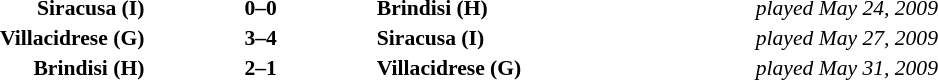<table width="100%" cellspacing="1">
<tr>
<th width="20%"></th>
<th width="12%"></th>
<th width="20%"></th>
<th width="20%"></th>
<th></th>
</tr>
<tr style="font-size:90%;">
<td align="right"><strong>Siracusa (I)</strong></td>
<td align="center"><strong>0–0</strong></td>
<td align="left"><strong>Brindisi (H)</strong></td>
<td align="left"><em>played May 24, 2009</em></td>
</tr>
<tr style="font-size:90%;">
<td align="right"><strong>Villacidrese (G)</strong></td>
<td align="center"><strong>3–4</strong></td>
<td align="left"><strong>Siracusa (I)</strong></td>
<td align="left"><em>played May 27, 2009</em></td>
</tr>
<tr style="font-size:90%;">
<td align="right"><strong>Brindisi (H)</strong></td>
<td align="center"><strong>2–1</strong></td>
<td align="left"><strong>Villacidrese (G)</strong></td>
<td align="left"><em>played May 31, 2009</em></td>
</tr>
</table>
